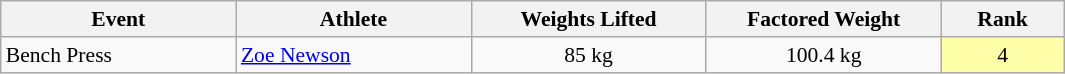<table class="wikitable" style="font-size:90%">
<tr>
<th width=150>Event</th>
<th width=150>Athlete</th>
<th width=150>Weights Lifted</th>
<th width=150>Factored Weight</th>
<th width=75>Rank</th>
</tr>
<tr>
<td>Bench Press</td>
<td><a href='#'>Zoe Newson</a></td>
<td style="text-align:center;">85 kg</td>
<td style="text-align:center;">100.4 kg</td>
<td style="text-align:center; background:#ffa;">4</td>
</tr>
</table>
